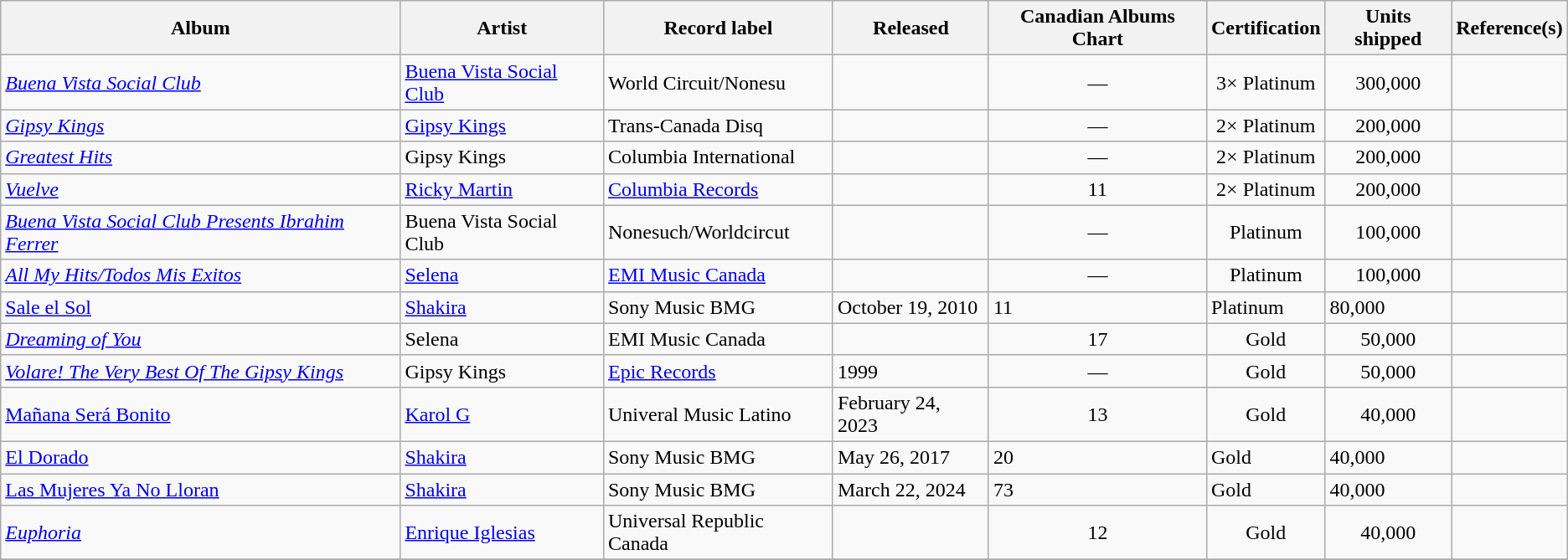<table class="wikitable plainrowheaders sortable">
<tr>
<th scope=col>Album</th>
<th scope=col>Artist</th>
<th scope=col>Record label</th>
<th scope=col>Released</th>
<th scope=col>Canadian Albums Chart</th>
<th scope=col>Certification</th>
<th scope=col>Units shipped</th>
<th scope=col>Reference(s)</th>
</tr>
<tr>
<td><em><a href='#'>Buena Vista Social Club</a></em></td>
<td><a href='#'>Buena Vista Social Club</a></td>
<td>World Circuit/Nonesu</td>
<td></td>
<td align=center>—</td>
<td align=center>3× Platinum</td>
<td align=center>300,000</td>
<td align=center></td>
</tr>
<tr>
<td><em><a href='#'>Gipsy Kings</a></em></td>
<td><a href='#'>Gipsy Kings</a></td>
<td>Trans-Canada Disq</td>
<td></td>
<td align=center>—</td>
<td align=center>2× Platinum</td>
<td align=center>200,000</td>
<td align=center></td>
</tr>
<tr>
<td><em><a href='#'>Greatest Hits</a></em></td>
<td>Gipsy Kings</td>
<td>Columbia International</td>
<td></td>
<td align=center>—</td>
<td align=center>2× Platinum</td>
<td align=center>200,000</td>
<td align=center></td>
</tr>
<tr>
<td><em><a href='#'>Vuelve</a></em></td>
<td><a href='#'>Ricky Martin</a></td>
<td><a href='#'>Columbia Records</a></td>
<td></td>
<td align=center>11</td>
<td align=center>2× Platinum</td>
<td align=center>200,000</td>
<td align=center></td>
</tr>
<tr>
<td><em><a href='#'>Buena Vista Social Club Presents Ibrahim Ferrer</a></em></td>
<td>Buena Vista Social Club</td>
<td>Nonesuch/Worldcircut</td>
<td></td>
<td align=center>—</td>
<td align=center>Platinum</td>
<td align=center>100,000</td>
<td align=center></td>
</tr>
<tr>
<td><em><a href='#'>All My Hits/Todos Mis Exitos</a></em></td>
<td><a href='#'>Selena</a></td>
<td><a href='#'>EMI Music Canada</a></td>
<td></td>
<td align=center>—</td>
<td align=center>Platinum</td>
<td align=center>100,000</td>
<td align=center></td>
</tr>
<tr>
<td><a href='#'>Sale el Sol</a></td>
<td><a href='#'>Shakira</a></td>
<td>Sony Music BMG</td>
<td>October 19, 2010</td>
<td>11</td>
<td>Platinum</td>
<td>80,000</td>
<td></td>
</tr>
<tr>
<td><em><a href='#'>Dreaming of You</a></em></td>
<td>Selena</td>
<td>EMI Music Canada</td>
<td></td>
<td align=center>17</td>
<td align=center>Gold</td>
<td align=center>50,000</td>
<td align=center></td>
</tr>
<tr>
<td><em><a href='#'>Volare! The Very Best Of The Gipsy Kings</a></em></td>
<td>Gipsy Kings</td>
<td><a href='#'>Epic Records</a></td>
<td>1999</td>
<td align=center>—</td>
<td align=center>Gold</td>
<td align=center>50,000</td>
<td align=center></td>
</tr>
<tr>
<td><a href='#'>Mañana Será Bonito</a></td>
<td><a href='#'>Karol G</a></td>
<td>Univeral Music Latino</td>
<td>February 24, 2023</td>
<td align=center>13</td>
<td align=center>Gold</td>
<td align=center>40,000</td>
<td></td>
</tr>
<tr>
<td><a href='#'>El Dorado</a></td>
<td><a href='#'>Shakira</a></td>
<td>Sony Music BMG</td>
<td>May 26, 2017</td>
<td>20</td>
<td>Gold</td>
<td>40,000</td>
<td></td>
</tr>
<tr>
<td><a href='#'>Las Mujeres Ya No Lloran</a></td>
<td><a href='#'>Shakira</a></td>
<td>Sony Music BMG</td>
<td>March 22, 2024</td>
<td>73</td>
<td>Gold</td>
<td>40,000</td>
<td></td>
</tr>
<tr>
<td><em><a href='#'>Euphoria</a></em></td>
<td><a href='#'>Enrique Iglesias</a></td>
<td>Universal Republic Canada</td>
<td></td>
<td align=center>12</td>
<td align=center>Gold</td>
<td align=center>40,000</td>
<td align=center></td>
</tr>
<tr>
</tr>
</table>
